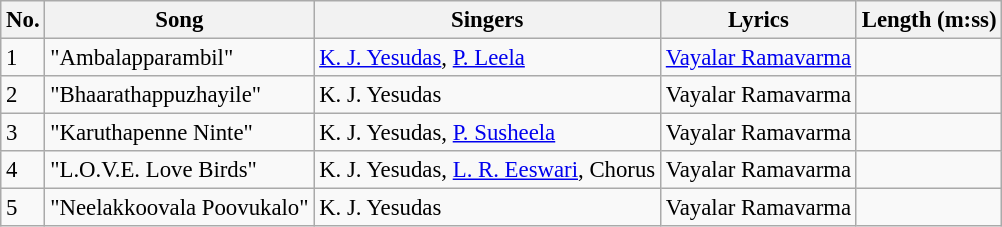<table class="wikitable" style="font-size:95%;">
<tr>
<th>No.</th>
<th>Song</th>
<th>Singers</th>
<th>Lyrics</th>
<th>Length (m:ss)</th>
</tr>
<tr>
<td>1</td>
<td>"Ambalapparambil"</td>
<td><a href='#'>K. J. Yesudas</a>, <a href='#'>P. Leela</a></td>
<td><a href='#'>Vayalar Ramavarma</a></td>
<td></td>
</tr>
<tr>
<td>2</td>
<td>"Bhaarathappuzhayile"</td>
<td>K. J. Yesudas</td>
<td>Vayalar Ramavarma</td>
<td></td>
</tr>
<tr>
<td>3</td>
<td>"Karuthapenne Ninte"</td>
<td>K. J. Yesudas, <a href='#'>P. Susheela</a></td>
<td>Vayalar Ramavarma</td>
<td></td>
</tr>
<tr>
<td>4</td>
<td>"L.O.V.E. Love Birds"</td>
<td>K. J. Yesudas, <a href='#'>L. R. Eeswari</a>, Chorus</td>
<td>Vayalar Ramavarma</td>
<td></td>
</tr>
<tr>
<td>5</td>
<td>"Neelakkoovala Poovukalo"</td>
<td>K. J. Yesudas</td>
<td>Vayalar Ramavarma</td>
<td></td>
</tr>
</table>
